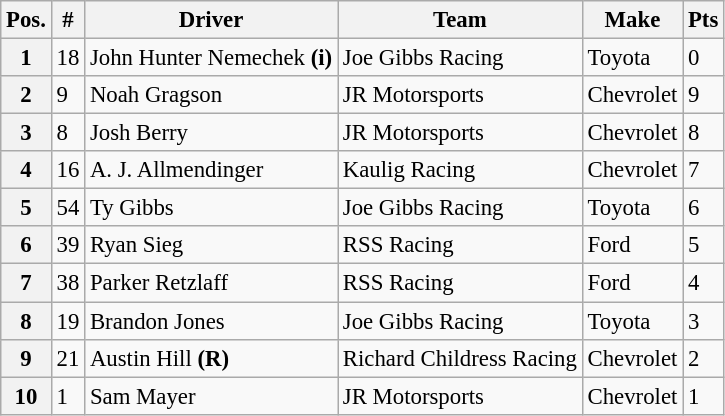<table class="wikitable" style="font-size:95%">
<tr>
<th>Pos.</th>
<th>#</th>
<th>Driver</th>
<th>Team</th>
<th>Make</th>
<th>Pts</th>
</tr>
<tr>
<th>1</th>
<td>18</td>
<td>John Hunter Nemechek <strong>(i)</strong></td>
<td>Joe Gibbs Racing</td>
<td>Toyota</td>
<td>0</td>
</tr>
<tr>
<th>2</th>
<td>9</td>
<td>Noah Gragson</td>
<td>JR Motorsports</td>
<td>Chevrolet</td>
<td>9</td>
</tr>
<tr>
<th>3</th>
<td>8</td>
<td>Josh Berry</td>
<td>JR Motorsports</td>
<td>Chevrolet</td>
<td>8</td>
</tr>
<tr>
<th>4</th>
<td>16</td>
<td>A. J. Allmendinger</td>
<td>Kaulig Racing</td>
<td>Chevrolet</td>
<td>7</td>
</tr>
<tr>
<th>5</th>
<td>54</td>
<td>Ty Gibbs</td>
<td>Joe Gibbs Racing</td>
<td>Toyota</td>
<td>6</td>
</tr>
<tr>
<th>6</th>
<td>39</td>
<td>Ryan Sieg</td>
<td>RSS Racing</td>
<td>Ford</td>
<td>5</td>
</tr>
<tr>
<th>7</th>
<td>38</td>
<td>Parker Retzlaff</td>
<td>RSS Racing</td>
<td>Ford</td>
<td>4</td>
</tr>
<tr>
<th>8</th>
<td>19</td>
<td>Brandon Jones</td>
<td>Joe Gibbs Racing</td>
<td>Toyota</td>
<td>3</td>
</tr>
<tr>
<th>9</th>
<td>21</td>
<td>Austin Hill <strong>(R)</strong></td>
<td>Richard Childress Racing</td>
<td>Chevrolet</td>
<td>2</td>
</tr>
<tr>
<th>10</th>
<td>1</td>
<td>Sam Mayer</td>
<td>JR Motorsports</td>
<td>Chevrolet</td>
<td>1</td>
</tr>
</table>
